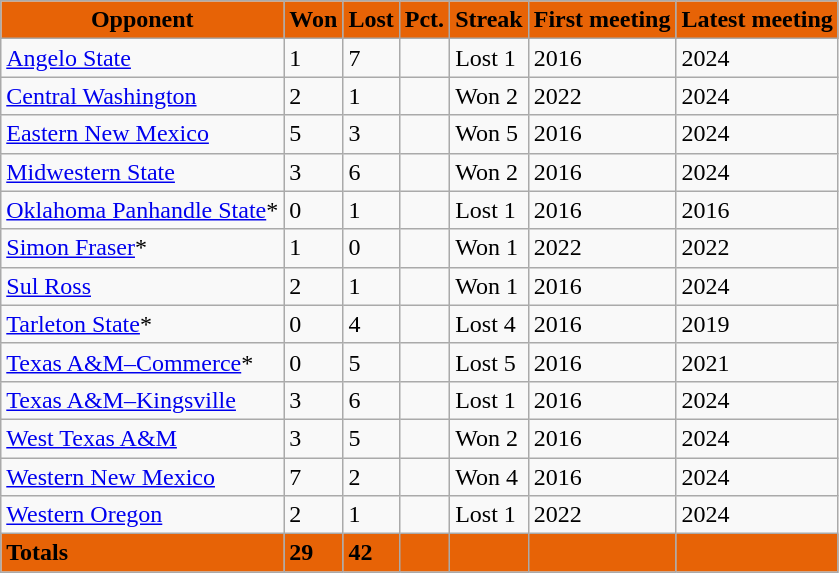<table class="wikitable">
<tr>
<th style="background:#E76306;"><span> Opponent</span></th>
<th style="background:#E76306;"><span> Won</span></th>
<th style="background:#E76306;"><span> Lost</span></th>
<th style="background:#E76306;"><span> Pct.</span></th>
<th style="background:#E76306;"><span> Streak</span></th>
<th style="background:#E76306;"><span> First meeting</span></th>
<th style="background:#E76306;"><span> Latest meeting</span></th>
</tr>
<tr>
<td><a href='#'>Angelo State</a></td>
<td>1</td>
<td>7</td>
<td></td>
<td>Lost 1</td>
<td>2016</td>
<td>2024</td>
</tr>
<tr>
<td><a href='#'>Central Washington</a></td>
<td>2</td>
<td>1</td>
<td></td>
<td>Won 2</td>
<td>2022</td>
<td>2024</td>
</tr>
<tr>
<td><a href='#'>Eastern New Mexico</a></td>
<td>5</td>
<td>3</td>
<td></td>
<td>Won 5</td>
<td>2016</td>
<td>2024</td>
</tr>
<tr>
<td><a href='#'>Midwestern State</a></td>
<td>3</td>
<td>6</td>
<td></td>
<td>Won 2</td>
<td>2016</td>
<td>2024</td>
</tr>
<tr>
<td><a href='#'>Oklahoma Panhandle State</a>*</td>
<td>0</td>
<td>1</td>
<td></td>
<td>Lost 1</td>
<td>2016</td>
<td>2016</td>
</tr>
<tr>
<td><a href='#'>Simon Fraser</a>*</td>
<td>1</td>
<td>0</td>
<td></td>
<td>Won 1</td>
<td>2022</td>
<td>2022</td>
</tr>
<tr>
<td><a href='#'>Sul Ross</a></td>
<td>2</td>
<td>1</td>
<td></td>
<td>Won 1</td>
<td>2016</td>
<td>2024</td>
</tr>
<tr>
<td><a href='#'>Tarleton State</a>*</td>
<td>0</td>
<td>4</td>
<td></td>
<td>Lost 4</td>
<td>2016</td>
<td>2019</td>
</tr>
<tr>
<td><a href='#'>Texas A&M–Commerce</a>*</td>
<td>0</td>
<td>5</td>
<td></td>
<td>Lost 5</td>
<td>2016</td>
<td>2021</td>
</tr>
<tr>
<td><a href='#'>Texas A&M–Kingsville</a></td>
<td>3</td>
<td>6</td>
<td></td>
<td>Lost 1</td>
<td>2016</td>
<td>2024</td>
</tr>
<tr>
<td><a href='#'>West Texas A&M</a></td>
<td>3</td>
<td>5</td>
<td></td>
<td>Won 2</td>
<td>2016</td>
<td>2024</td>
</tr>
<tr>
<td><a href='#'>Western New Mexico</a></td>
<td>7</td>
<td>2</td>
<td></td>
<td>Won 4</td>
<td>2016</td>
<td>2024</td>
</tr>
<tr>
<td><a href='#'>Western Oregon</a></td>
<td>2</td>
<td>1</td>
<td></td>
<td>Lost 1</td>
<td>2022</td>
<td>2024</td>
</tr>
<tr class="unsortable" style="background:#E76306;">
<td><span><strong>Totals</strong></span></td>
<td><span><strong>29</strong></span></td>
<td><span><strong>42</strong></span></td>
<td><span><strong></strong></span></td>
<td></td>
<td></td>
<td></td>
</tr>
</table>
